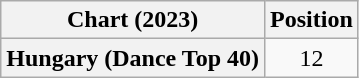<table class="wikitable plainrowheaders" style="text-align:center">
<tr>
<th scope="col">Chart (2023)</th>
<th scope="col">Position</th>
</tr>
<tr>
<th scope="row">Hungary (Dance Top 40)</th>
<td>12</td>
</tr>
</table>
